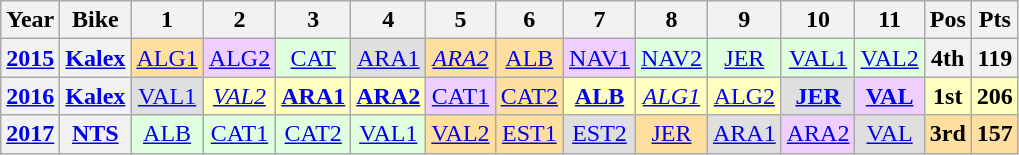<table class="wikitable" style="text-align:center">
<tr>
<th>Year</th>
<th>Bike</th>
<th>1</th>
<th>2</th>
<th>3</th>
<th>4</th>
<th>5</th>
<th>6</th>
<th>7</th>
<th>8</th>
<th>9</th>
<th>10</th>
<th>11</th>
<th>Pos</th>
<th>Pts</th>
</tr>
<tr>
<th><a href='#'>2015</a></th>
<th><a href='#'>Kalex</a></th>
<td style="background:#ffdf9f;"><a href='#'>ALG1</a><br></td>
<td style="background:#efcfff;"><a href='#'>ALG2</a><br></td>
<td style="background:#dfffdf;"><a href='#'>CAT</a><br></td>
<td style="background:#dfdfdf;"><a href='#'>ARA1</a><br></td>
<td style="background:#ffdf9f;"><em><a href='#'>ARA2</a></em><br></td>
<td style="background:#ffdf9f;"><a href='#'>ALB</a><br></td>
<td style="background:#efcfff;"><a href='#'>NAV1</a><br></td>
<td style="background:#dfffdf;"><a href='#'>NAV2</a><br></td>
<td style="background:#dfffdf;"><a href='#'>JER</a><br></td>
<td style="background:#dfffdf;"><a href='#'>VAL1</a><br></td>
<td style="background:#dfffdf;"><a href='#'>VAL2</a><br></td>
<th>4th</th>
<th>119</th>
</tr>
<tr>
<th><a href='#'>2016</a></th>
<th><a href='#'>Kalex</a></th>
<td style="background:#dfdfdf;"><a href='#'>VAL1</a><br></td>
<td style="background:#ffffbf;"><em><a href='#'>VAL2</a></em><br></td>
<td style="background:#ffffbf;"><strong><a href='#'>ARA1</a></strong><br></td>
<td style="background:#ffffbf;"><strong><a href='#'>ARA2</a></strong><br></td>
<td style="background:#efcfff;"><a href='#'>CAT1</a><br></td>
<td style="background:#ffdf9f;"><a href='#'>CAT2</a><br></td>
<td style="background:#ffffbf;"><strong><a href='#'>ALB</a></strong><br></td>
<td style="background:#ffffbf;"><em><a href='#'>ALG1</a></em><br></td>
<td style="background:#ffffbf;"><a href='#'>ALG2</a><br></td>
<td style="background:#dfdfdf;"><strong><a href='#'>JER</a></strong><br></td>
<td style="background:#efcfff;"><strong><a href='#'>VAL</a></strong><br></td>
<th style="background:#ffffbf;">1st</th>
<th style="background:#ffffbf;">206</th>
</tr>
<tr>
<th><a href='#'>2017</a></th>
<th><a href='#'>NTS</a></th>
<td style="background:#dfffdf;"><a href='#'>ALB</a><br></td>
<td style="background:#dfffdf;"><a href='#'>CAT1</a><br></td>
<td style="background:#dfffdf;"><a href='#'>CAT2</a><br></td>
<td style="background:#dfffdf;"><a href='#'>VAL1</a><br></td>
<td style="background:#ffdf9f;"><a href='#'>VAL2</a><br></td>
<td style="background:#ffdf9f;"><a href='#'>EST1</a><br></td>
<td style="background:#dfdfdf;"><a href='#'>EST2</a><br></td>
<td style="background:#ffdf9f;"><a href='#'>JER</a><br></td>
<td style="background:#dfdfdf;"><a href='#'>ARA1</a><br></td>
<td style="background:#efcfff;"><a href='#'>ARA2</a><br></td>
<td style="background:#dfdfdf;"><a href='#'>VAL</a><br></td>
<th style="background:#ffdf9f;">3rd</th>
<th style="background:#ffdf9f;">157</th>
</tr>
</table>
